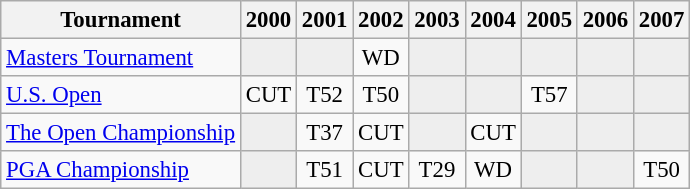<table class="wikitable" style="font-size:95%;text-align:center;">
<tr>
<th>Tournament</th>
<th>2000</th>
<th>2001</th>
<th>2002</th>
<th>2003</th>
<th>2004</th>
<th>2005</th>
<th>2006</th>
<th>2007</th>
</tr>
<tr>
<td align=left><a href='#'>Masters Tournament</a></td>
<td style="background:#eeeeee;"></td>
<td style="background:#eeeeee;"></td>
<td>WD</td>
<td style="background:#eeeeee;"></td>
<td style="background:#eeeeee;"></td>
<td style="background:#eeeeee;"></td>
<td style="background:#eeeeee;"></td>
<td style="background:#eeeeee;"></td>
</tr>
<tr>
<td align=left><a href='#'>U.S. Open</a></td>
<td>CUT</td>
<td>T52</td>
<td>T50</td>
<td style="background:#eeeeee;"></td>
<td style="background:#eeeeee;"></td>
<td>T57</td>
<td style="background:#eeeeee;"></td>
<td style="background:#eeeeee;"></td>
</tr>
<tr>
<td align=left><a href='#'>The Open Championship</a></td>
<td style="background:#eeeeee;"></td>
<td>T37</td>
<td>CUT</td>
<td style="background:#eeeeee;"></td>
<td>CUT</td>
<td style="background:#eeeeee;"></td>
<td style="background:#eeeeee;"></td>
<td style="background:#eeeeee;"></td>
</tr>
<tr>
<td align=left><a href='#'>PGA Championship</a></td>
<td style="background:#eeeeee;"></td>
<td>T51</td>
<td>CUT</td>
<td>T29</td>
<td>WD</td>
<td style="background:#eeeeee;"></td>
<td style="background:#eeeeee;"></td>
<td>T50</td>
</tr>
</table>
